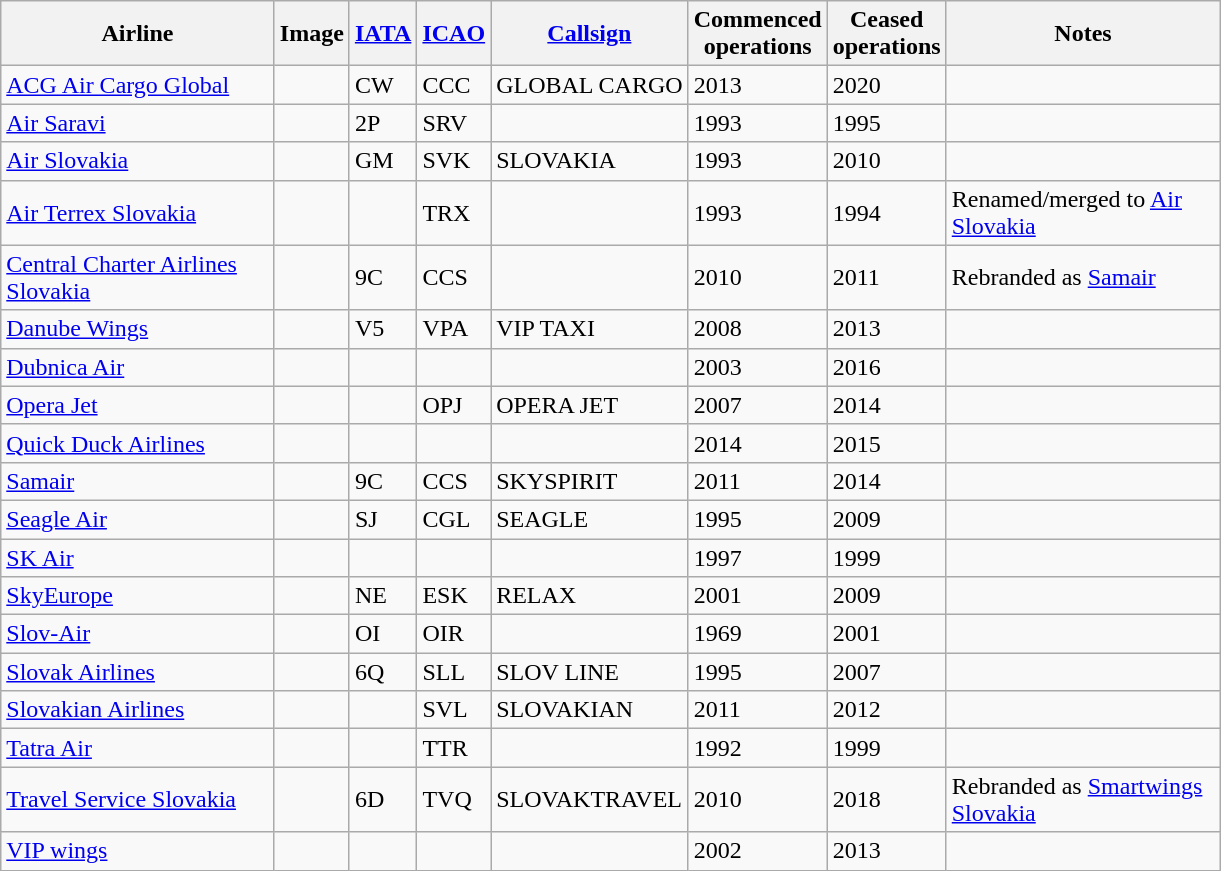<table class="wikitable sortable">
<tr valign="middle">
<th style="width:175px;">Airline</th>
<th>Image</th>
<th><a href='#'>IATA</a></th>
<th><a href='#'>ICAO</a></th>
<th><a href='#'>Callsign</a></th>
<th>Commenced<br>operations</th>
<th>Ceased<br>operations</th>
<th style="width:175px;">Notes</th>
</tr>
<tr>
<td><a href='#'>ACG Air Cargo Global</a></td>
<td></td>
<td>CW</td>
<td>CCC</td>
<td>GLOBAL CARGO</td>
<td>2013</td>
<td>2020</td>
<td></td>
</tr>
<tr>
<td><a href='#'>Air Saravi</a></td>
<td></td>
<td>2P</td>
<td>SRV</td>
<td></td>
<td>1993</td>
<td>1995</td>
<td></td>
</tr>
<tr>
<td><a href='#'>Air Slovakia</a></td>
<td></td>
<td>GM</td>
<td>SVK</td>
<td>SLOVAKIA</td>
<td>1993</td>
<td>2010</td>
<td></td>
</tr>
<tr>
<td><a href='#'>Air Terrex Slovakia</a></td>
<td></td>
<td></td>
<td>TRX</td>
<td></td>
<td>1993</td>
<td>1994</td>
<td>Renamed/merged to <a href='#'>Air Slovakia</a></td>
</tr>
<tr>
<td><a href='#'>Central Charter Airlines Slovakia</a></td>
<td></td>
<td>9C</td>
<td>CCS</td>
<td></td>
<td>2010</td>
<td>2011</td>
<td>Rebranded as <a href='#'>Samair</a></td>
</tr>
<tr>
<td><a href='#'>Danube Wings</a></td>
<td></td>
<td>V5</td>
<td>VPA</td>
<td>VIP TAXI</td>
<td>2008</td>
<td>2013</td>
<td></td>
</tr>
<tr>
<td><a href='#'>Dubnica Air</a></td>
<td></td>
<td></td>
<td></td>
<td></td>
<td>2003</td>
<td>2016</td>
<td></td>
</tr>
<tr>
<td><a href='#'>Opera Jet</a></td>
<td></td>
<td></td>
<td>OPJ</td>
<td>OPERA JET</td>
<td>2007</td>
<td>2014</td>
<td></td>
</tr>
<tr>
<td><a href='#'>Quick Duck Airlines</a></td>
<td></td>
<td></td>
<td></td>
<td></td>
<td>2014</td>
<td>2015</td>
<td></td>
</tr>
<tr>
<td><a href='#'>Samair</a></td>
<td></td>
<td>9C</td>
<td>CCS</td>
<td>SKYSPIRIT</td>
<td>2011</td>
<td>2014</td>
<td></td>
</tr>
<tr>
<td><a href='#'>Seagle Air</a></td>
<td></td>
<td>SJ</td>
<td>CGL</td>
<td>SEAGLE</td>
<td>1995</td>
<td>2009</td>
<td></td>
</tr>
<tr>
<td><a href='#'>SK Air</a></td>
<td></td>
<td></td>
<td></td>
<td></td>
<td>1997</td>
<td>1999</td>
<td></td>
</tr>
<tr>
<td><a href='#'>SkyEurope</a></td>
<td></td>
<td>NE</td>
<td>ESK</td>
<td>RELAX</td>
<td>2001</td>
<td>2009</td>
<td></td>
</tr>
<tr>
<td><a href='#'>Slov-Air</a></td>
<td></td>
<td>OI</td>
<td>OIR</td>
<td></td>
<td>1969</td>
<td>2001</td>
<td></td>
</tr>
<tr>
<td><a href='#'>Slovak Airlines</a></td>
<td></td>
<td>6Q</td>
<td>SLL</td>
<td>SLOV LINE</td>
<td>1995</td>
<td>2007</td>
<td></td>
</tr>
<tr>
<td><a href='#'>Slovakian Airlines</a></td>
<td></td>
<td></td>
<td>SVL</td>
<td>SLOVAKIAN</td>
<td>2011</td>
<td>2012</td>
<td></td>
</tr>
<tr>
<td><a href='#'>Tatra Air</a></td>
<td></td>
<td></td>
<td>TTR</td>
<td></td>
<td>1992</td>
<td>1999</td>
<td></td>
</tr>
<tr>
<td><a href='#'>Travel Service Slovakia</a></td>
<td></td>
<td>6D</td>
<td>TVQ</td>
<td>SLOVAKTRAVEL</td>
<td>2010</td>
<td>2018</td>
<td>Rebranded as <a href='#'>Smartwings Slovakia</a></td>
</tr>
<tr>
<td><a href='#'>VIP wings</a></td>
<td></td>
<td></td>
<td></td>
<td></td>
<td>2002</td>
<td>2013</td>
<td></td>
</tr>
</table>
